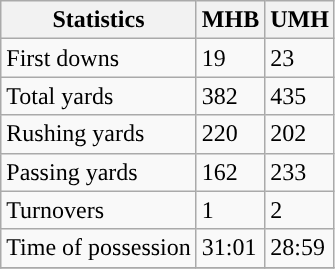<table class="wikitable" style="float: left;">
<tr>
<th>Statistics</th>
<th>MHB</th>
<th>UMH</th>
</tr>
<tr>
<td>First downs</td>
<td>19</td>
<td>23</td>
</tr>
<tr>
<td>Total yards</td>
<td>382</td>
<td>435</td>
</tr>
<tr>
<td>Rushing yards</td>
<td>220</td>
<td>202</td>
</tr>
<tr>
<td>Passing yards</td>
<td>162</td>
<td>233</td>
</tr>
<tr>
<td>Turnovers</td>
<td>1</td>
<td>2</td>
</tr>
<tr>
<td>Time of possession</td>
<td>31:01</td>
<td>28:59</td>
</tr>
<tr>
</tr>
</table>
